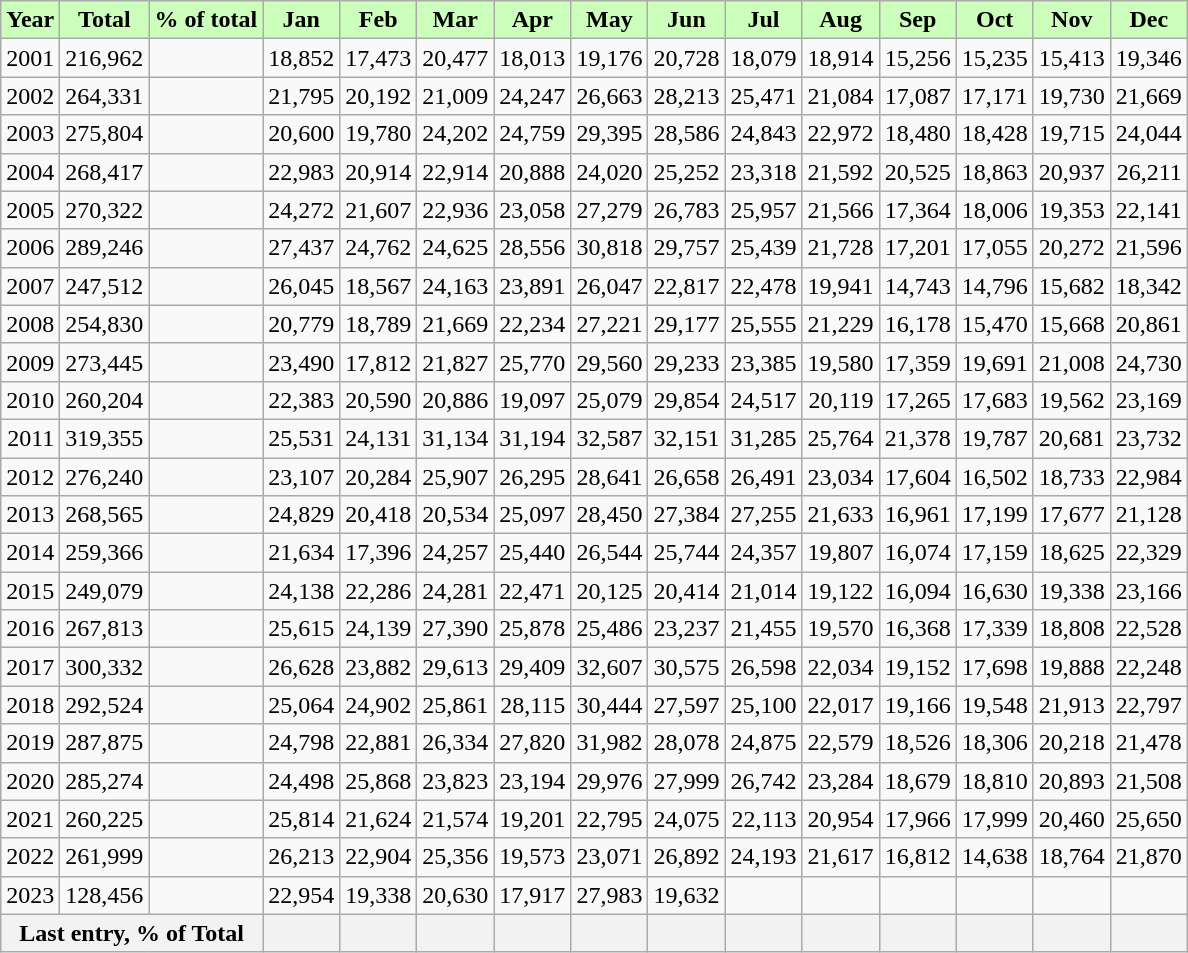<table class="wikitable" style="text-align:right;">
<tr>
<th style="background:#cfb;">Year</th>
<th style="background:#cfb;">Total</th>
<th style="background:#cfb;">% of total</th>
<th style="background:#cfb;">Jan</th>
<th style="background:#cfb;">Feb</th>
<th style="background:#cfb;">Mar</th>
<th style="background:#cfb;">Apr</th>
<th style="background:#cfb;">May</th>
<th style="background:#cfb;">Jun</th>
<th style="background:#cfb;">Jul</th>
<th style="background:#cfb;">Aug</th>
<th style="background:#cfb;">Sep</th>
<th style="background:#cfb;">Oct</th>
<th style="background:#cfb;">Nov</th>
<th style="background:#cfb;">Dec</th>
</tr>
<tr>
<td>2001</td>
<td>216,962</td>
<td></td>
<td>18,852</td>
<td>17,473</td>
<td>20,477</td>
<td>18,013</td>
<td>19,176</td>
<td>20,728</td>
<td>18,079</td>
<td>18,914</td>
<td>15,256</td>
<td>15,235</td>
<td>15,413</td>
<td>19,346</td>
</tr>
<tr>
<td>2002</td>
<td>264,331</td>
<td></td>
<td>21,795</td>
<td>20,192</td>
<td>21,009</td>
<td>24,247</td>
<td>26,663</td>
<td>28,213</td>
<td>25,471</td>
<td>21,084</td>
<td>17,087</td>
<td>17,171</td>
<td>19,730</td>
<td>21,669</td>
</tr>
<tr>
<td>2003</td>
<td>275,804</td>
<td></td>
<td>20,600</td>
<td>19,780</td>
<td>24,202</td>
<td>24,759</td>
<td>29,395</td>
<td>28,586</td>
<td>24,843</td>
<td>22,972</td>
<td>18,480</td>
<td>18,428</td>
<td>19,715</td>
<td>24,044</td>
</tr>
<tr>
<td>2004</td>
<td>268,417</td>
<td></td>
<td>22,983</td>
<td>20,914</td>
<td>22,914</td>
<td>20,888</td>
<td>24,020</td>
<td>25,252</td>
<td>23,318</td>
<td>21,592</td>
<td>20,525</td>
<td>18,863</td>
<td>20,937</td>
<td>26,211</td>
</tr>
<tr>
<td>2005</td>
<td>270,322</td>
<td></td>
<td>24,272</td>
<td>21,607</td>
<td>22,936</td>
<td>23,058</td>
<td>27,279</td>
<td>26,783</td>
<td>25,957</td>
<td>21,566</td>
<td>17,364</td>
<td>18,006</td>
<td>19,353</td>
<td>22,141</td>
</tr>
<tr>
<td>2006</td>
<td>289,246</td>
<td></td>
<td>27,437</td>
<td>24,762</td>
<td>24,625</td>
<td>28,556</td>
<td>30,818</td>
<td>29,757</td>
<td>25,439</td>
<td>21,728</td>
<td>17,201</td>
<td>17,055</td>
<td>20,272</td>
<td>21,596</td>
</tr>
<tr>
<td>2007</td>
<td>247,512</td>
<td></td>
<td>26,045</td>
<td>18,567</td>
<td>24,163</td>
<td>23,891</td>
<td>26,047</td>
<td>22,817</td>
<td>22,478</td>
<td>19,941</td>
<td>14,743</td>
<td>14,796</td>
<td>15,682</td>
<td>18,342</td>
</tr>
<tr>
<td>2008</td>
<td>254,830</td>
<td></td>
<td>20,779</td>
<td>18,789</td>
<td>21,669</td>
<td>22,234</td>
<td>27,221</td>
<td>29,177</td>
<td>25,555</td>
<td>21,229</td>
<td>16,178</td>
<td>15,470</td>
<td>15,668</td>
<td>20,861</td>
</tr>
<tr>
<td>2009</td>
<td>273,445</td>
<td></td>
<td>23,490</td>
<td>17,812</td>
<td>21,827</td>
<td>25,770</td>
<td>29,560</td>
<td>29,233</td>
<td>23,385</td>
<td>19,580</td>
<td>17,359</td>
<td>19,691</td>
<td>21,008</td>
<td>24,730</td>
</tr>
<tr>
<td>2010</td>
<td>260,204</td>
<td></td>
<td>22,383</td>
<td>20,590</td>
<td>20,886</td>
<td>19,097</td>
<td>25,079</td>
<td>29,854</td>
<td>24,517</td>
<td>20,119</td>
<td>17,265</td>
<td>17,683</td>
<td>19,562</td>
<td>23,169</td>
</tr>
<tr>
<td>2011</td>
<td>319,355</td>
<td></td>
<td>25,531</td>
<td>24,131</td>
<td>31,134</td>
<td>31,194</td>
<td>32,587</td>
<td>32,151</td>
<td>31,285</td>
<td>25,764</td>
<td>21,378</td>
<td>19,787</td>
<td>20,681</td>
<td>23,732</td>
</tr>
<tr>
<td>2012</td>
<td>276,240</td>
<td></td>
<td>23,107</td>
<td>20,284</td>
<td>25,907</td>
<td>26,295</td>
<td>28,641</td>
<td>26,658</td>
<td>26,491</td>
<td>23,034</td>
<td>17,604</td>
<td>16,502</td>
<td>18,733</td>
<td>22,984</td>
</tr>
<tr>
<td>2013</td>
<td>268,565</td>
<td></td>
<td>24,829</td>
<td>20,418</td>
<td>20,534</td>
<td>25,097</td>
<td>28,450</td>
<td>27,384</td>
<td>27,255</td>
<td>21,633</td>
<td>16,961</td>
<td>17,199</td>
<td>17,677</td>
<td>21,128</td>
</tr>
<tr>
<td>2014</td>
<td>259,366</td>
<td></td>
<td>21,634</td>
<td>17,396</td>
<td>24,257</td>
<td>25,440</td>
<td>26,544</td>
<td>25,744</td>
<td>24,357</td>
<td>19,807</td>
<td>16,074</td>
<td>17,159</td>
<td>18,625</td>
<td>22,329</td>
</tr>
<tr>
<td>2015</td>
<td>249,079</td>
<td></td>
<td>24,138</td>
<td>22,286</td>
<td>24,281</td>
<td>22,471</td>
<td>20,125</td>
<td>20,414</td>
<td>21,014</td>
<td>19,122</td>
<td>16,094</td>
<td>16,630</td>
<td>19,338</td>
<td>23,166</td>
</tr>
<tr>
<td>2016</td>
<td>267,813</td>
<td></td>
<td>25,615</td>
<td>24,139</td>
<td>27,390</td>
<td>25,878</td>
<td>25,486</td>
<td>23,237</td>
<td>21,455</td>
<td>19,570</td>
<td>16,368</td>
<td>17,339</td>
<td>18,808</td>
<td>22,528</td>
</tr>
<tr>
<td>2017</td>
<td>300,332</td>
<td></td>
<td>26,628</td>
<td>23,882</td>
<td>29,613</td>
<td>29,409</td>
<td>32,607</td>
<td>30,575</td>
<td>26,598</td>
<td>22,034</td>
<td>19,152</td>
<td>17,698</td>
<td>19,888</td>
<td>22,248</td>
</tr>
<tr>
<td>2018</td>
<td>292,524</td>
<td></td>
<td>25,064</td>
<td>24,902</td>
<td>25,861</td>
<td>28,115</td>
<td>30,444</td>
<td>27,597</td>
<td>25,100</td>
<td>22,017</td>
<td>19,166</td>
<td>19,548</td>
<td>21,913</td>
<td>22,797</td>
</tr>
<tr>
<td>2019</td>
<td>287,875</td>
<td></td>
<td>24,798</td>
<td>22,881</td>
<td>26,334</td>
<td>27,820</td>
<td>31,982</td>
<td>28,078</td>
<td>24,875</td>
<td>22,579</td>
<td>18,526</td>
<td>18,306</td>
<td>20,218</td>
<td>21,478</td>
</tr>
<tr>
<td>2020</td>
<td>285,274</td>
<td></td>
<td>24,498</td>
<td>25,868</td>
<td>23,823</td>
<td>23,194</td>
<td>29,976</td>
<td>27,999</td>
<td>26,742</td>
<td>23,284</td>
<td>18,679</td>
<td>18,810</td>
<td>20,893</td>
<td>21,508</td>
</tr>
<tr>
<td>2021</td>
<td>260,225</td>
<td></td>
<td>25,814</td>
<td>21,624</td>
<td>21,574</td>
<td>19,201</td>
<td>22,795</td>
<td>24,075</td>
<td>22,113</td>
<td>20,954</td>
<td>17,966</td>
<td>17,999</td>
<td>20,460</td>
<td>25,650</td>
</tr>
<tr>
<td>2022</td>
<td>261,999</td>
<td></td>
<td>26,213</td>
<td>22,904</td>
<td>25,356</td>
<td>19,573</td>
<td>23,071</td>
<td>26,892</td>
<td>24,193</td>
<td>21,617</td>
<td>16,812</td>
<td>14,638</td>
<td>18,764</td>
<td>21,870</td>
</tr>
<tr>
<td>2023</td>
<td>128,456</td>
<td></td>
<td>22,954</td>
<td>19,338</td>
<td>20,630</td>
<td>17,917</td>
<td>27,983</td>
<td>19,632</td>
<td></td>
<td></td>
<td></td>
<td></td>
<td></td>
<td></td>
</tr>
<tr>
<th colspan=3>Last entry, % of Total</th>
<th></th>
<th></th>
<th></th>
<th></th>
<th></th>
<th></th>
<th></th>
<th></th>
<th></th>
<th></th>
<th></th>
<th></th>
</tr>
</table>
